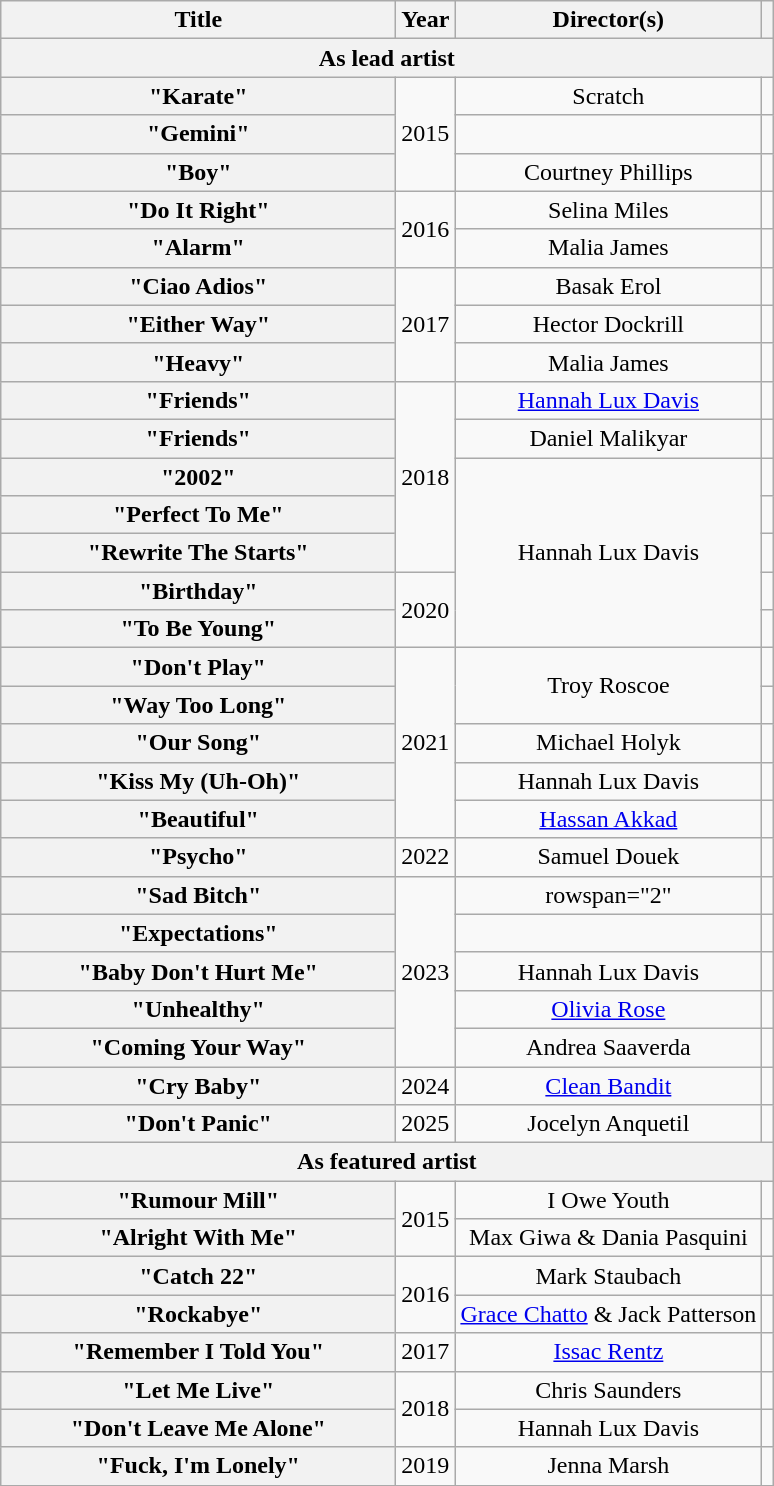<table class="wikitable plainrowheaders" style="text-align:center">
<tr>
<th scope="col" style="width:16em;">Title</th>
<th scope="col" style="width:1em;">Year</th>
<th scope="col">Director(s)</th>
<th scope="col"></th>
</tr>
<tr>
<th scope="col" colspan="4">As lead artist</th>
</tr>
<tr>
<th scope="row">"Karate"</th>
<td rowspan="3">2015</td>
<td>Scratch</td>
<td></td>
</tr>
<tr https://youtu.be/gHaS55m_IzE?si=APbHFLDVqt1Xm7aH>
<th scope="row">"Gemini"</th>
<td></td>
<td></td>
</tr>
<tr>
<th scope="row">"Boy"</th>
<td>Courtney Phillips</td>
<td></td>
</tr>
<tr>
<th scope="row">"Do It Right"</th>
<td rowspan="2">2016</td>
<td>Selina Miles</td>
<td></td>
</tr>
<tr>
<th scope="row">"Alarm"</th>
<td>Malia James</td>
<td></td>
</tr>
<tr>
<th scope="row">"Ciao Adios"</th>
<td rowspan="3">2017</td>
<td>Basak Erol</td>
<td></td>
</tr>
<tr>
<th scope="row">"Either Way"<br></th>
<td>Hector Dockrill</td>
<td></td>
</tr>
<tr>
<th scope="row">"Heavy"</th>
<td>Malia James</td>
<td></td>
</tr>
<tr>
<th scope="row">"Friends"<br></th>
<td rowspan="5">2018</td>
<td><a href='#'>Hannah Lux Davis</a></td>
<td></td>
</tr>
<tr>
<th scope="row">"Friends"<br></th>
<td>Daniel Malikyar</td>
<td></td>
</tr>
<tr>
<th scope="row">"2002"</th>
<td rowspan="5">Hannah Lux Davis</td>
<td></td>
</tr>
<tr>
<th scope="row">"Perfect To Me"</th>
<td></td>
</tr>
<tr>
<th scope="row">"Rewrite The Starts"<br></th>
<td></td>
</tr>
<tr>
<th scope="row">"Birthday"</th>
<td rowspan="2">2020</td>
<td></td>
</tr>
<tr>
<th scope="row">"To Be Young"<br></th>
<td></td>
</tr>
<tr>
<th scope="row">"Don't Play"<br></th>
<td rowspan="5">2021</td>
<td rowspan="2">Troy Roscoe</td>
<td></td>
</tr>
<tr>
<th scope="row">"Way Too Long"<br></th>
<td></td>
</tr>
<tr>
<th scope="row">"Our Song"<br></th>
<td>Michael Holyk</td>
<td></td>
</tr>
<tr>
<th scope="row">"Kiss My (Uh-Oh)"<br></th>
<td>Hannah Lux Davis</td>
<td></td>
</tr>
<tr>
<th scope="row">"Beautiful"</th>
<td><a href='#'>Hassan Akkad</a></td>
<td></td>
</tr>
<tr>
<th scope="row">"Psycho"<br></th>
<td>2022</td>
<td>Samuel Douek</td>
<td></td>
</tr>
<tr>
<th scope="row">"Sad Bitch"</th>
<td rowspan="5">2023</td>
<td>rowspan="2" </td>
<td></td>
</tr>
<tr>
<th scope="row">"Expectations"<br></th>
<td></td>
</tr>
<tr>
<th scope="row">"Baby Don't Hurt Me"<br></th>
<td>Hannah Lux Davis</td>
<td></td>
</tr>
<tr>
<th scope="row">"Unhealthy"<br></th>
<td><a href='#'>Olivia Rose</a></td>
<td></td>
</tr>
<tr>
<th scope="row">"Coming Your Way"<br></th>
<td>Andrea Saaverda</td>
<td></td>
</tr>
<tr>
<th scope="row">"Cry Baby"<br></th>
<td>2024</td>
<td><a href='#'>Clean Bandit</a></td>
<td></td>
</tr>
<tr>
<th scope="row">"Don't Panic"</th>
<td>2025</td>
<td>Jocelyn Anquetil</td>
<td></td>
</tr>
<tr>
<th scope="col" colspan="4">As featured artist</th>
</tr>
<tr>
<th scope="row">"Rumour Mill"<br></th>
<td rowspan="2">2015</td>
<td>I Owe Youth</td>
<td></td>
</tr>
<tr>
<th scope="row">"Alright With Me"<br></th>
<td>Max Giwa & Dania Pasquini</td>
<td></td>
</tr>
<tr>
<th scope="row">"Catch 22"<br></th>
<td rowspan="2">2016</td>
<td>Mark Staubach</td>
<td></td>
</tr>
<tr>
<th scope="row">"Rockabye"<br></th>
<td><a href='#'>Grace Chatto</a> & Jack Patterson</td>
<td></td>
</tr>
<tr>
<th scope="row">"Remember I Told You"<br></th>
<td>2017</td>
<td><a href='#'>Issac Rentz</a></td>
<td></td>
</tr>
<tr>
<th scope="row">"Let Me Live"<br></th>
<td rowspan="2">2018</td>
<td>Chris Saunders</td>
<td></td>
</tr>
<tr>
<th scope="row">"Don't Leave Me Alone"<br></th>
<td>Hannah Lux Davis</td>
<td></td>
</tr>
<tr>
<th scope="row">"Fuck, I'm Lonely"<br></th>
<td>2019</td>
<td>Jenna Marsh</td>
<td></td>
</tr>
<tr>
</tr>
</table>
